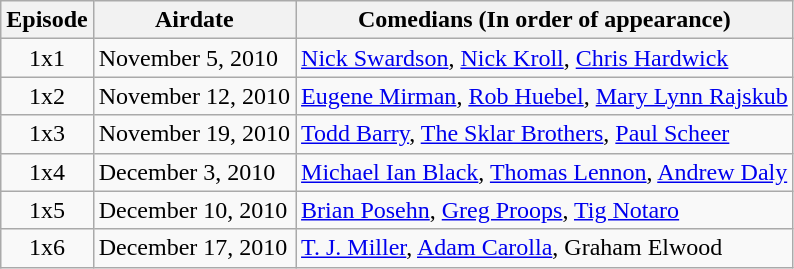<table class="wikitable">
<tr>
<th>Episode</th>
<th>Airdate</th>
<th>Comedians (In order of appearance)</th>
</tr>
<tr>
<td align="center">1x1</td>
<td>November 5, 2010</td>
<td><a href='#'>Nick Swardson</a>, <a href='#'>Nick Kroll</a>, <a href='#'>Chris Hardwick</a></td>
</tr>
<tr>
<td align="center">1x2</td>
<td>November 12, 2010</td>
<td><a href='#'>Eugene Mirman</a>, <a href='#'>Rob Huebel</a>, <a href='#'>Mary Lynn Rajskub</a></td>
</tr>
<tr>
<td align="center">1x3</td>
<td>November 19, 2010</td>
<td><a href='#'>Todd Barry</a>, <a href='#'>The Sklar Brothers</a>, <a href='#'>Paul Scheer</a></td>
</tr>
<tr>
<td align="center">1x4</td>
<td>December 3, 2010</td>
<td><a href='#'>Michael Ian Black</a>, <a href='#'>Thomas Lennon</a>, <a href='#'>Andrew Daly</a></td>
</tr>
<tr>
<td align="center">1x5</td>
<td>December 10, 2010</td>
<td><a href='#'>Brian Posehn</a>, <a href='#'>Greg Proops</a>, <a href='#'>Tig Notaro</a></td>
</tr>
<tr>
<td align="center">1x6</td>
<td>December 17, 2010</td>
<td><a href='#'>T. J. Miller</a>, <a href='#'>Adam Carolla</a>, Graham Elwood</td>
</tr>
</table>
